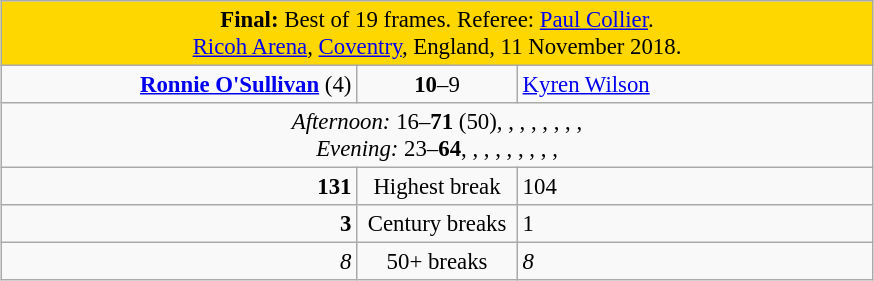<table class="wikitable" style="font-size: 95%; margin: 1em auto 1em auto;">
<tr>
<td colspan="3" align="center" bgcolor="#ffd700"><strong>Final:</strong> Best of 19 frames. Referee: <a href='#'>Paul Collier</a>.<br><a href='#'>Ricoh Arena</a>, <a href='#'>Coventry</a>, England, 11 November 2018.</td>
</tr>
<tr>
<td width="230" align="right"><strong><a href='#'>Ronnie O'Sullivan</a></strong> (4)<br></td>
<td width="100" align="center"><strong>10</strong>–9</td>
<td width="230" align="left"><a href='#'>Kyren Wilson</a><br></td>
</tr>
<tr>
<td colspan="3" align="center" style="font-size: 100%"><em>Afternoon:</em> 16–<strong>71</strong> (50), , , , , , , , <br><em>Evening:</em> 23–<strong>64</strong>, , , , , , , , , </td>
</tr>
<tr>
<td align="right"><strong>131</strong></td>
<td align="center">Highest break</td>
<td>104</td>
</tr>
<tr>
<td align="right"><strong>3</strong></td>
<td align="center">Century breaks</td>
<td>1</td>
</tr>
<tr>
<td align="right"><em>8</em></td>
<td align="center">50+ breaks</td>
<td><em>8</em></td>
</tr>
</table>
